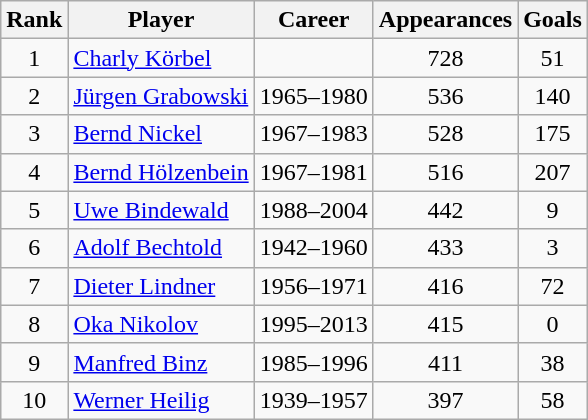<table class="wikitable sortable" style="text-align: center;">
<tr>
<th class="unsortable">Rank</th>
<th class="unsortable">Player</th>
<th class="unsortable">Career</th>
<th>Appearances</th>
<th>Goals</th>
</tr>
<tr>
<td>1</td>
<td align="left"> <a href='#'>Charly Körbel</a></td>
<td></td>
<td>728</td>
<td>51</td>
</tr>
<tr>
<td>2</td>
<td align="left"> <a href='#'>Jürgen Grabowski</a></td>
<td>1965–1980</td>
<td>536</td>
<td>140</td>
</tr>
<tr>
<td>3</td>
<td align="left"> <a href='#'>Bernd Nickel</a></td>
<td>1967–1983</td>
<td>528</td>
<td>175</td>
</tr>
<tr>
<td>4</td>
<td align="left"> <a href='#'>Bernd Hölzenbein</a></td>
<td>1967–1981</td>
<td>516</td>
<td>207</td>
</tr>
<tr>
<td>5</td>
<td align="left"> <a href='#'>Uwe Bindewald</a></td>
<td>1988–2004</td>
<td>442</td>
<td>9</td>
</tr>
<tr>
<td>6</td>
<td align="left"> <a href='#'>Adolf Bechtold</a></td>
<td>1942–1960</td>
<td>433</td>
<td>3</td>
</tr>
<tr>
<td>7</td>
<td align="left"> <a href='#'>Dieter Lindner</a></td>
<td>1956–1971</td>
<td>416</td>
<td>72</td>
</tr>
<tr>
<td>8</td>
<td align="left"> <a href='#'>Oka Nikolov</a></td>
<td>1995–2013</td>
<td>415</td>
<td>0</td>
</tr>
<tr>
<td>9</td>
<td align="left"> <a href='#'>Manfred Binz</a></td>
<td>1985–1996</td>
<td>411</td>
<td>38</td>
</tr>
<tr>
<td>10</td>
<td align="left"> <a href='#'>Werner Heilig</a></td>
<td>1939–1957</td>
<td>397</td>
<td>58</td>
</tr>
</table>
